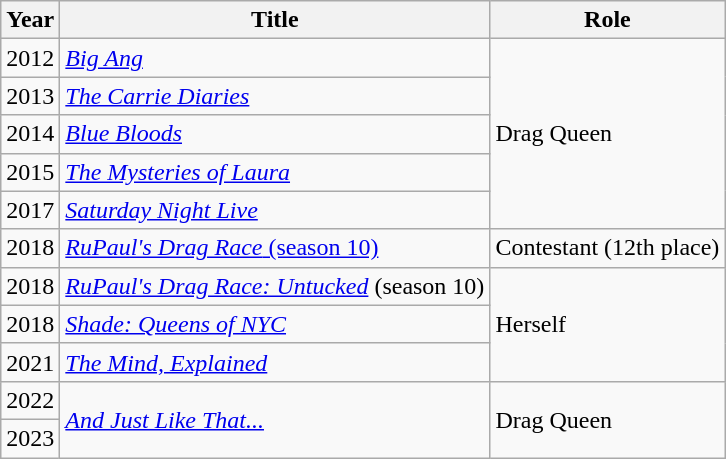<table class="wikitable plainrowheaders sortable">
<tr>
<th>Year</th>
<th>Title</th>
<th>Role</th>
</tr>
<tr>
<td>2012</td>
<td><em><a href='#'>Big Ang</a></em></td>
<td rowspan="5">Drag Queen</td>
</tr>
<tr>
<td>2013</td>
<td><em><a href='#'>The Carrie Diaries</a></em></td>
</tr>
<tr>
<td>2014</td>
<td><em><a href='#'>Blue Bloods</a></em></td>
</tr>
<tr>
<td>2015</td>
<td scope="row"><em><a href='#'>The Mysteries of Laura</a></em></td>
</tr>
<tr>
<td>2017</td>
<td><em><a href='#'>Saturday Night Live</a></em></td>
</tr>
<tr>
<td>2018</td>
<td scope="row"><a href='#'><em>RuPaul's Drag Race</em> (season 10)</a></td>
<td>Contestant (12th place)</td>
</tr>
<tr>
<td>2018</td>
<td scope="row"><em><a href='#'>RuPaul's Drag Race: Untucked</a></em> (season 10)</td>
<td rowspan="3">Herself</td>
</tr>
<tr>
<td>2018</td>
<td scope="row"><em><a href='#'>Shade: Queens of NYC</a></em></td>
</tr>
<tr>
<td>2021</td>
<td scope="row"><em><a href='#'>The Mind, Explained</a></em></td>
</tr>
<tr>
<td>2022</td>
<td rowspan="2" scope="row"><em><a href='#'>And Just Like That...</a></em></td>
<td rowspan="2">Drag Queen</td>
</tr>
<tr>
<td>2023</td>
</tr>
</table>
